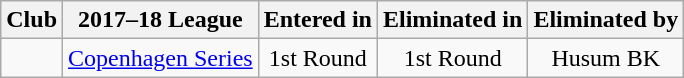<table class="wikitable sortable">
<tr>
<th>Club</th>
<th>2017–18 League</th>
<th>Entered in</th>
<th>Eliminated in</th>
<th>Eliminated by</th>
</tr>
<tr>
<td></td>
<td><a href='#'>Copenhagen Series</a></td>
<td align="center">1st Round</td>
<td align="center">1st Round</td>
<td align="center">Husum BK</td>
</tr>
</table>
